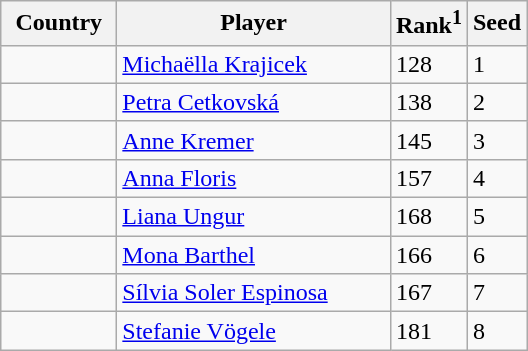<table class="sortable wikitable">
<tr>
<th width="70">Country</th>
<th width="175">Player</th>
<th>Rank<sup>1</sup></th>
<th>Seed</th>
</tr>
<tr>
<td></td>
<td><a href='#'>Michaëlla Krajicek</a></td>
<td>128</td>
<td>1</td>
</tr>
<tr>
<td></td>
<td><a href='#'>Petra Cetkovská</a></td>
<td>138</td>
<td>2</td>
</tr>
<tr>
<td></td>
<td><a href='#'>Anne Kremer</a></td>
<td>145</td>
<td>3</td>
</tr>
<tr>
<td></td>
<td><a href='#'>Anna Floris</a></td>
<td>157</td>
<td>4</td>
</tr>
<tr>
<td></td>
<td><a href='#'>Liana Ungur</a></td>
<td>168</td>
<td>5</td>
</tr>
<tr>
<td></td>
<td><a href='#'>Mona Barthel</a></td>
<td>166</td>
<td>6</td>
</tr>
<tr>
<td></td>
<td><a href='#'>Sílvia Soler Espinosa</a></td>
<td>167</td>
<td>7</td>
</tr>
<tr>
<td></td>
<td><a href='#'>Stefanie Vögele</a></td>
<td>181</td>
<td>8</td>
</tr>
</table>
